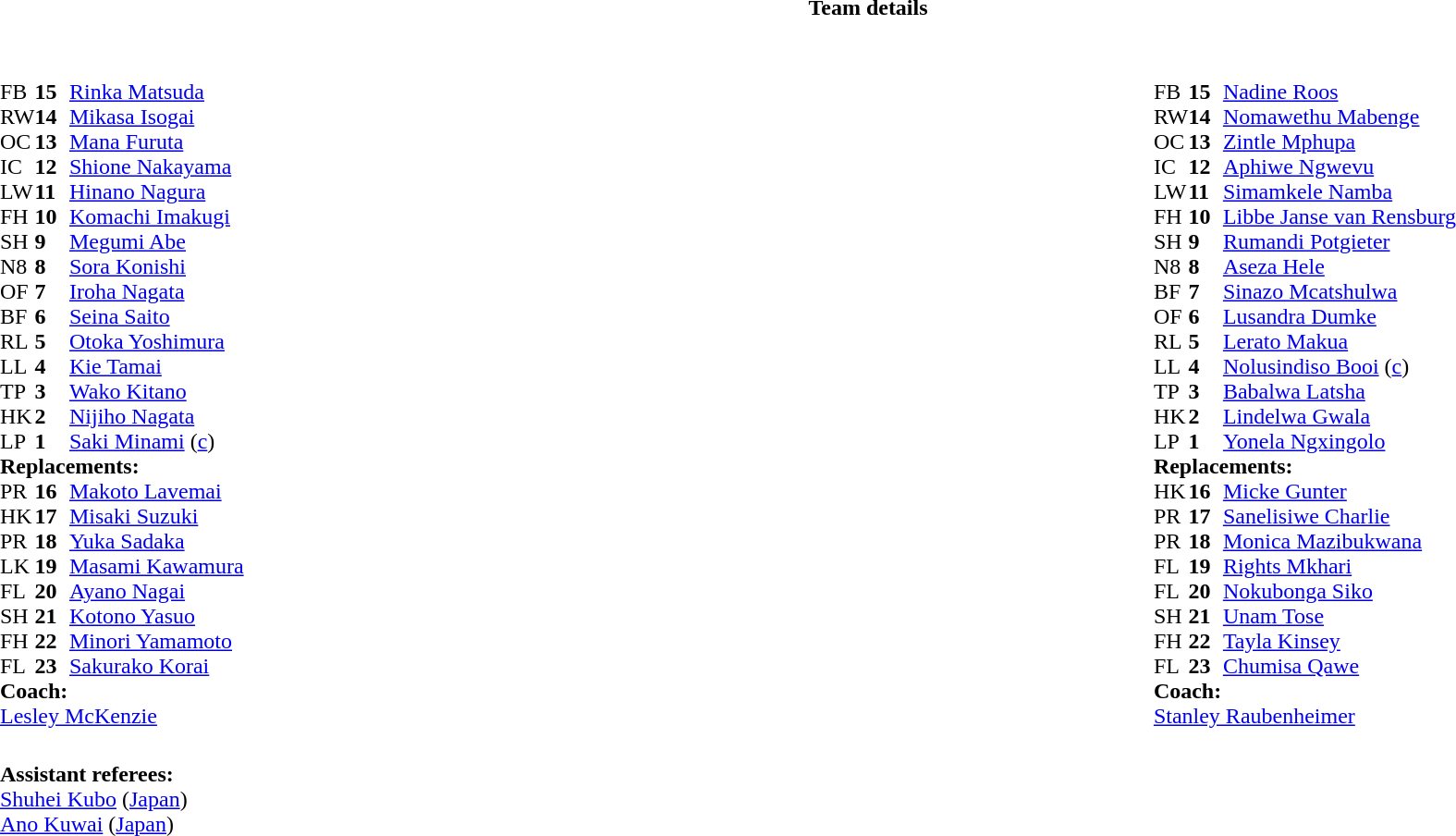<table class="collapsible collapsed" border="0" style="width:100%">
<tr>
<th>Team details</th>
</tr>
<tr>
<td><br><table style="width:100%">
<tr>
<td style="vertical-align:top;width:50%"><br><table style="font-size: 100%" cellspacing="0" cellpadding="0">
<tr>
<th width="25"></th>
<th width="25"></th>
</tr>
<tr>
<td>FB</td>
<td><strong>15</strong></td>
<td><a href='#'>Rinka Matsuda</a></td>
</tr>
<tr>
<td>RW</td>
<td><strong>14</strong></td>
<td><a href='#'>Mikasa Isogai</a></td>
</tr>
<tr>
<td>OC</td>
<td><strong>13</strong></td>
<td><a href='#'>Mana Furuta</a></td>
</tr>
<tr>
<td>IC</td>
<td><strong>12</strong></td>
<td><a href='#'>Shione Nakayama</a></td>
<td></td>
<td></td>
</tr>
<tr>
<td>LW</td>
<td><strong>11</strong></td>
<td><a href='#'>Hinano Nagura</a></td>
</tr>
<tr>
<td>FH</td>
<td><strong>10</strong></td>
<td><a href='#'>Komachi Imakugi</a></td>
</tr>
<tr>
<td>SH</td>
<td><strong>9</strong></td>
<td><a href='#'>Megumi Abe</a></td>
</tr>
<tr>
<td>N8</td>
<td><strong>8</strong></td>
<td><a href='#'>Sora Konishi</a></td>
<td></td>
<td></td>
</tr>
<tr>
<td>OF</td>
<td><strong>7</strong></td>
<td><a href='#'>Iroha Nagata</a></td>
<td></td>
<td></td>
</tr>
<tr>
<td>BF</td>
<td><strong>6</strong></td>
<td><a href='#'>Seina Saito</a></td>
</tr>
<tr>
<td>RL</td>
<td><strong>5</strong></td>
<td><a href='#'>Otoka Yoshimura</a></td>
<td></td>
<td></td>
</tr>
<tr>
<td>LL</td>
<td><strong>4</strong></td>
<td><a href='#'>Kie Tamai</a></td>
</tr>
<tr>
<td>TP</td>
<td><strong>3</strong></td>
<td><a href='#'>Wako Kitano</a></td>
<td></td>
<td></td>
</tr>
<tr>
<td>HK</td>
<td><strong>2</strong></td>
<td><a href='#'>Nijiho Nagata</a></td>
<td></td>
<td></td>
</tr>
<tr>
<td>LP</td>
<td><strong>1</strong></td>
<td><a href='#'>Saki Minami</a> (<a href='#'>c</a>)</td>
<td></td>
<td></td>
</tr>
<tr>
<td colspan="3"><strong>Replacements:</strong></td>
</tr>
<tr>
<td>PR</td>
<td><strong>16</strong></td>
<td><a href='#'>Makoto Lavemai</a></td>
<td></td>
<td></td>
</tr>
<tr>
<td>HK</td>
<td><strong>17</strong></td>
<td><a href='#'>Misaki Suzuki</a></td>
<td></td>
<td></td>
</tr>
<tr>
<td>PR</td>
<td><strong>18</strong></td>
<td><a href='#'>Yuka Sadaka</a></td>
<td></td>
<td></td>
</tr>
<tr>
<td>LK</td>
<td><strong>19</strong></td>
<td><a href='#'>Masami Kawamura</a></td>
<td></td>
<td></td>
</tr>
<tr>
<td>FL</td>
<td><strong>20</strong></td>
<td><a href='#'>Ayano Nagai</a></td>
<td></td>
<td></td>
</tr>
<tr>
<td>SH</td>
<td><strong>21</strong></td>
<td><a href='#'>Kotono Yasuo</a></td>
</tr>
<tr>
<td>FH</td>
<td><strong>22</strong></td>
<td><a href='#'>Minori Yamamoto</a></td>
<td></td>
<td></td>
</tr>
<tr>
<td>FL</td>
<td><strong>23</strong></td>
<td><a href='#'>Sakurako Korai</a></td>
<td></td>
<td></td>
</tr>
<tr>
<td colspan="3"><strong>Coach:</strong></td>
</tr>
<tr>
<td colspan="3"> <a href='#'>Lesley McKenzie</a></td>
</tr>
</table>
</td>
<td style="vertical-align:top"></td>
<td style="vertical-align:top;width:50%"><br><table cellspacing="0" cellpadding="0" style="font-size:100%;margin:auto">
<tr>
<th width="25"></th>
<th width="25"></th>
</tr>
<tr>
<td>FB</td>
<td><strong>15</strong></td>
<td><a href='#'>Nadine Roos</a></td>
</tr>
<tr>
<td>RW</td>
<td><strong>14</strong></td>
<td><a href='#'>Nomawethu Mabenge</a></td>
</tr>
<tr>
<td>OC</td>
<td><strong>13</strong></td>
<td><a href='#'>Zintle Mphupa</a></td>
</tr>
<tr>
<td>IC</td>
<td><strong>12</strong></td>
<td><a href='#'>Aphiwe Ngwevu</a></td>
<td></td>
<td></td>
</tr>
<tr>
<td>LW</td>
<td><strong>11</strong></td>
<td><a href='#'>Simamkele Namba</a></td>
<td></td>
<td></td>
</tr>
<tr>
<td>FH</td>
<td><strong>10</strong></td>
<td><a href='#'>Libbe Janse van Rensburg</a></td>
</tr>
<tr>
<td>SH</td>
<td><strong>9</strong></td>
<td><a href='#'>Rumandi Potgieter</a></td>
<td></td>
<td></td>
</tr>
<tr>
<td>N8</td>
<td><strong>8</strong></td>
<td><a href='#'>Aseza Hele</a></td>
<td></td>
<td></td>
</tr>
<tr>
<td>BF</td>
<td><strong>7</strong></td>
<td><a href='#'>Sinazo Mcatshulwa</a></td>
</tr>
<tr>
<td>OF</td>
<td><strong>6</strong></td>
<td><a href='#'>Lusandra Dumke</a></td>
</tr>
<tr>
<td>RL</td>
<td><strong>5</strong></td>
<td><a href='#'>Lerato Makua</a></td>
</tr>
<tr>
<td>LL</td>
<td><strong>4</strong></td>
<td><a href='#'>Nolusindiso Booi</a> (<a href='#'>c</a>)</td>
<td></td>
<td></td>
</tr>
<tr>
<td>TP</td>
<td><strong>3</strong></td>
<td><a href='#'>Babalwa Latsha</a></td>
<td></td>
<td></td>
</tr>
<tr>
<td>HK</td>
<td><strong>2</strong></td>
<td><a href='#'>Lindelwa Gwala</a></td>
<td></td>
<td></td>
</tr>
<tr>
<td>LP</td>
<td><strong>1</strong></td>
<td><a href='#'>Yonela Ngxingolo</a></td>
<td></td>
<td></td>
</tr>
<tr>
<td colspan="3"><strong>Replacements:</strong></td>
</tr>
<tr>
<td>HK</td>
<td><strong>16</strong></td>
<td><a href='#'>Micke Gunter</a></td>
<td></td>
<td></td>
</tr>
<tr>
<td>PR</td>
<td><strong>17</strong></td>
<td><a href='#'>Sanelisiwe Charlie</a></td>
<td></td>
<td></td>
</tr>
<tr>
<td>PR</td>
<td><strong>18</strong></td>
<td><a href='#'>Monica Mazibukwana</a></td>
<td></td>
<td></td>
</tr>
<tr>
<td>FL</td>
<td><strong>19</strong></td>
<td><a href='#'>Rights Mkhari</a></td>
<td></td>
<td></td>
</tr>
<tr>
<td>FL</td>
<td><strong>20</strong></td>
<td><a href='#'>Nokubonga Siko</a></td>
<td></td>
<td></td>
</tr>
<tr>
<td>SH</td>
<td><strong>21</strong></td>
<td><a href='#'>Unam Tose</a></td>
<td></td>
<td></td>
</tr>
<tr>
<td>FH</td>
<td><strong>22</strong></td>
<td><a href='#'>Tayla Kinsey</a></td>
<td></td>
<td></td>
</tr>
<tr>
<td>FL</td>
<td><strong>23</strong></td>
<td><a href='#'>Chumisa Qawe</a></td>
<td></td>
<td></td>
</tr>
<tr>
<td colspan="3"><strong>Coach:</strong></td>
</tr>
<tr>
<td colspan="3"> <a href='#'>Stanley Raubenheimer</a></td>
</tr>
</table>
</td>
</tr>
</table>
<table style="width:100%">
<tr>
<td><br><strong>Assistant referees:</strong>
<br><a href='#'>Shuhei Kubo</a> (<a href='#'>Japan</a>)
<br><a href='#'>Ano Kuwai</a> (<a href='#'>Japan</a>)</td>
</tr>
</table>
</td>
</tr>
</table>
